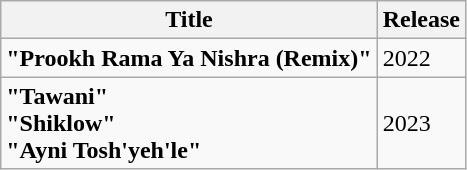<table class="wikitable"|width=100%>
<tr>
<th>Title</th>
<th>Release</th>
</tr>
<tr>
<td><strong>"Prookh Rama Ya Nishra (Remix)"</strong></td>
<td>2022</td>
</tr>
<tr>
<td><strong>"Tawani"</strong><br><strong>"Shiklow"</strong><br><strong>"Ayni Tosh'yeh'le"</strong></td>
<td>2023</td>
</tr>
</table>
